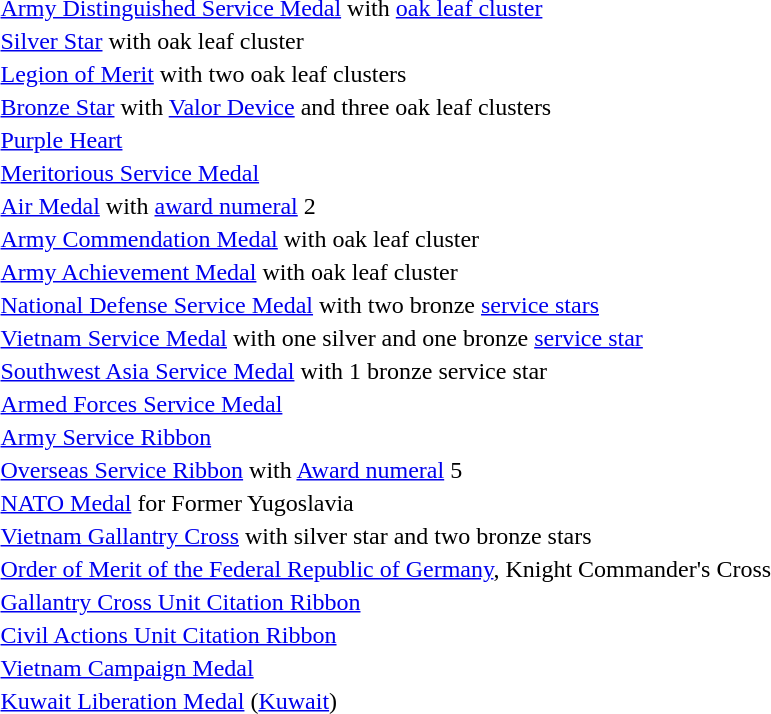<table>
<tr>
<td></td>
<td><a href='#'>Army Distinguished Service Medal</a> with <a href='#'>oak leaf cluster</a></td>
</tr>
<tr>
<td></td>
<td><a href='#'>Silver Star</a> with oak leaf cluster</td>
</tr>
<tr>
<td></td>
<td><a href='#'>Legion of Merit</a> with two oak leaf clusters</td>
</tr>
<tr>
<td></td>
<td><a href='#'>Bronze Star</a> with <a href='#'>Valor Device</a> and three oak leaf clusters</td>
</tr>
<tr>
<td></td>
<td><a href='#'>Purple Heart</a></td>
</tr>
<tr>
<td></td>
<td><a href='#'>Meritorious Service Medal</a></td>
</tr>
<tr>
<td><span></span></td>
<td><a href='#'>Air Medal</a> with <a href='#'>award numeral</a> 2</td>
</tr>
<tr>
<td></td>
<td><a href='#'>Army Commendation Medal</a> with oak leaf cluster</td>
</tr>
<tr>
<td></td>
<td><a href='#'>Army Achievement Medal</a> with oak leaf cluster</td>
</tr>
<tr>
<td></td>
<td><a href='#'>National Defense Service Medal</a> with two bronze <a href='#'>service stars</a></td>
</tr>
<tr>
<td></td>
<td><a href='#'>Vietnam Service Medal</a> with one silver and one bronze <a href='#'>service star</a></td>
</tr>
<tr>
<td></td>
<td><a href='#'>Southwest Asia Service Medal</a> with 1 bronze service star</td>
</tr>
<tr>
<td></td>
<td><a href='#'>Armed Forces Service Medal</a></td>
</tr>
<tr>
<td></td>
<td><a href='#'>Army Service Ribbon</a></td>
</tr>
<tr>
<td><span></span></td>
<td><a href='#'>Overseas Service Ribbon</a> with <a href='#'>Award numeral</a> 5</td>
</tr>
<tr>
<td></td>
<td><a href='#'>NATO Medal</a> for Former Yugoslavia</td>
</tr>
<tr>
<td><span></span><span></span><span></span></td>
<td><a href='#'>Vietnam Gallantry Cross</a> with silver star and two bronze stars</td>
</tr>
<tr>
<td></td>
<td><a href='#'>Order of Merit of the Federal Republic of Germany</a>, Knight Commander's Cross</td>
</tr>
<tr>
<td></td>
<td><a href='#'>Gallantry Cross Unit Citation Ribbon</a></td>
</tr>
<tr>
<td></td>
<td><a href='#'>Civil Actions Unit Citation Ribbon</a></td>
</tr>
<tr>
<td></td>
<td><a href='#'>Vietnam Campaign Medal</a></td>
</tr>
<tr>
<td></td>
<td><a href='#'>Kuwait Liberation Medal</a> (<a href='#'>Kuwait</a>)</td>
</tr>
</table>
